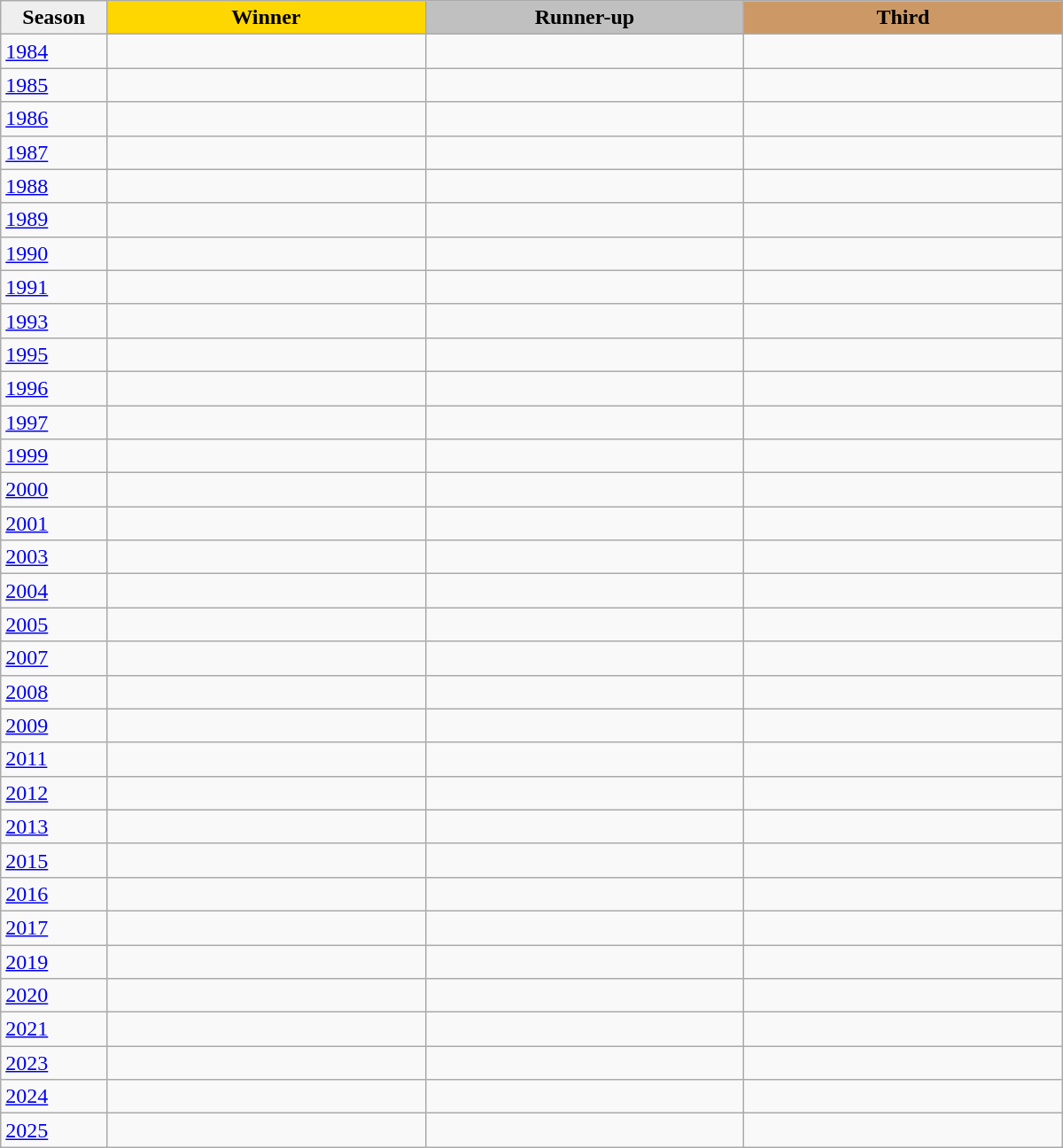<table class="wikitable sortable" style="width:800px;">
<tr>
<th style="width:10%; background:#efefef;">Season</th>
<th style="width:30%; background:gold">Winner</th>
<th style="width:30%; background:silver">Runner-up</th>
<th style="width:30%; background:#CC9966">Third</th>
</tr>
<tr>
<td><a href='#'>1984</a></td>
<td></td>
<td></td>
<td></td>
</tr>
<tr>
<td><a href='#'>1985</a></td>
<td></td>
<td></td>
<td></td>
</tr>
<tr>
<td><a href='#'>1986</a></td>
<td></td>
<td></td>
<td></td>
</tr>
<tr>
<td><a href='#'>1987</a></td>
<td></td>
<td></td>
<td></td>
</tr>
<tr>
<td><a href='#'>1988</a></td>
<td></td>
<td></td>
<td></td>
</tr>
<tr>
<td><a href='#'>1989</a></td>
<td></td>
<td></td>
<td></td>
</tr>
<tr>
<td><a href='#'>1990</a></td>
<td></td>
<td></td>
<td></td>
</tr>
<tr>
<td><a href='#'>1991</a></td>
<td></td>
<td></td>
<td></td>
</tr>
<tr>
<td><a href='#'>1993</a></td>
<td></td>
<td></td>
<td></td>
</tr>
<tr>
<td><a href='#'>1995</a></td>
<td></td>
<td></td>
<td></td>
</tr>
<tr>
<td><a href='#'>1996</a></td>
<td></td>
<td></td>
<td></td>
</tr>
<tr>
<td><a href='#'>1997</a></td>
<td></td>
<td></td>
<td></td>
</tr>
<tr>
<td><a href='#'>1999</a></td>
<td></td>
<td></td>
<td></td>
</tr>
<tr>
<td><a href='#'>2000</a></td>
<td></td>
<td></td>
<td></td>
</tr>
<tr>
<td><a href='#'>2001</a></td>
<td></td>
<td></td>
<td></td>
</tr>
<tr>
<td><a href='#'>2003</a></td>
<td></td>
<td></td>
<td></td>
</tr>
<tr>
<td><a href='#'>2004</a></td>
<td></td>
<td></td>
<td></td>
</tr>
<tr>
<td><a href='#'>2005</a></td>
<td></td>
<td></td>
<td></td>
</tr>
<tr>
<td><a href='#'>2007</a></td>
<td></td>
<td></td>
<td></td>
</tr>
<tr>
<td><a href='#'>2008</a></td>
<td></td>
<td></td>
<td></td>
</tr>
<tr>
<td><a href='#'>2009</a></td>
<td></td>
<td></td>
<td></td>
</tr>
<tr>
<td><a href='#'>2011</a></td>
<td></td>
<td></td>
<td></td>
</tr>
<tr>
<td><a href='#'>2012</a></td>
<td></td>
<td></td>
<td></td>
</tr>
<tr>
<td><a href='#'>2013</a></td>
<td></td>
<td></td>
<td></td>
</tr>
<tr>
<td><a href='#'>2015</a></td>
<td></td>
<td></td>
<td></td>
</tr>
<tr>
<td><a href='#'>2016</a></td>
<td></td>
<td></td>
<td></td>
</tr>
<tr>
<td><a href='#'>2017</a></td>
<td></td>
<td></td>
<td></td>
</tr>
<tr>
<td><a href='#'>2019</a></td>
<td></td>
<td></td>
<td></td>
</tr>
<tr>
<td><a href='#'>2020</a></td>
<td></td>
<td></td>
<td></td>
</tr>
<tr>
<td><a href='#'>2021</a></td>
<td></td>
<td></td>
<td></td>
</tr>
<tr>
<td><a href='#'>2023</a></td>
<td></td>
<td></td>
<td></td>
</tr>
<tr>
<td><a href='#'>2024</a></td>
<td></td>
<td></td>
<td></td>
</tr>
<tr>
<td><a href='#'>2025</a></td>
<td></td>
<td></td>
<td></td>
</tr>
</table>
